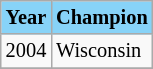<table class="wikitable" style="font-size:85%;">
<tr ! style="background-color: #87D3F8;">
<td><strong>Year</strong></td>
<td><strong>Champion</strong></td>
</tr>
<tr --->
<td>2004</td>
<td>Wisconsin</td>
</tr>
<tr --->
</tr>
</table>
